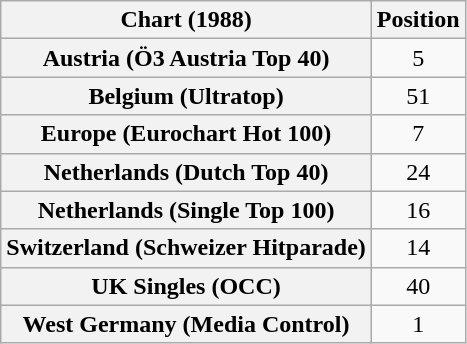<table class="wikitable sortable plainrowheaders" style="text-align:center">
<tr>
<th>Chart (1988)</th>
<th>Position</th>
</tr>
<tr>
<th scope="row">Austria (Ö3 Austria Top 40)</th>
<td>5</td>
</tr>
<tr>
<th scope="row">Belgium (Ultratop)</th>
<td>51</td>
</tr>
<tr>
<th scope="row">Europe (Eurochart Hot 100)</th>
<td>7</td>
</tr>
<tr>
<th scope="row">Netherlands (Dutch Top 40)</th>
<td>24</td>
</tr>
<tr>
<th scope="row">Netherlands (Single Top 100)</th>
<td>16</td>
</tr>
<tr>
<th scope="row">Switzerland (Schweizer Hitparade)</th>
<td>14</td>
</tr>
<tr>
<th scope="row">UK Singles (OCC)</th>
<td>40</td>
</tr>
<tr>
<th scope="row">West Germany (Media Control)</th>
<td>1</td>
</tr>
</table>
